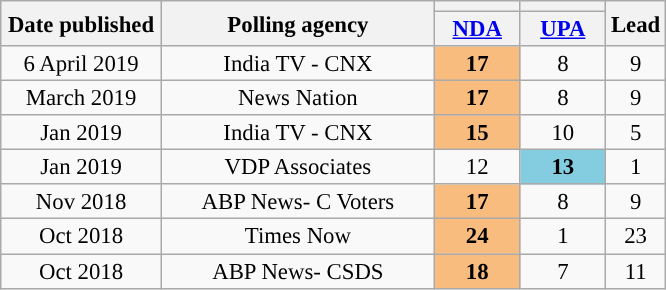<table class="wikitable sortable" style="text-align:center;font-size:95%;line-height:16px">
<tr>
<th rowspan="2" width="100px">Date published</th>
<th rowspan="2" width="175px">Polling agency</th>
<th style="background:"></th>
<th style="background:"></th>
<th rowspan="2">Lead</th>
</tr>
<tr>
<th width="50px" class="unsortable"><a href='#'>NDA</a></th>
<th width="50px" class="unsortable"><a href='#'>UPA</a></th>
</tr>
<tr>
<td>6 April 2019</td>
<td>India TV - CNX</td>
<td style="background:#F9BC7F"><strong>17</strong></td>
<td>8</td>
<td style="background:"><span>9</span></td>
</tr>
<tr>
<td>March 2019</td>
<td>News Nation</td>
<td style="background:#F9BC7F"><strong>17</strong></td>
<td>8</td>
<td style="background:"><span>9</span></td>
</tr>
<tr>
<td>Jan 2019</td>
<td>India TV - CNX</td>
<td style="background:#F9BC7F"><strong>15</strong></td>
<td>10</td>
<td style="background:"><span>5</span></td>
</tr>
<tr>
<td>Jan 2019</td>
<td>VDP Associates</td>
<td>12</td>
<td style="background:#84CCE0"><strong>13</strong></td>
<td style="background:"><span>1</span></td>
</tr>
<tr>
<td>Nov 2018</td>
<td>ABP News- C Voters</td>
<td style="background:#F9BC7F"><strong>17</strong></td>
<td>8</td>
<td style="background:"><span>9</span></td>
</tr>
<tr>
<td>Oct 2018</td>
<td>Times Now</td>
<td style="background:#F9BC7F"><strong>24</strong></td>
<td>1</td>
<td style="background:"><span>23</span></td>
</tr>
<tr>
<td>Oct 2018</td>
<td>ABP News- CSDS</td>
<td style="background:#F9BC7F"><strong>18</strong></td>
<td>7</td>
<td style="background:"><span>11</span></td>
</tr>
</table>
